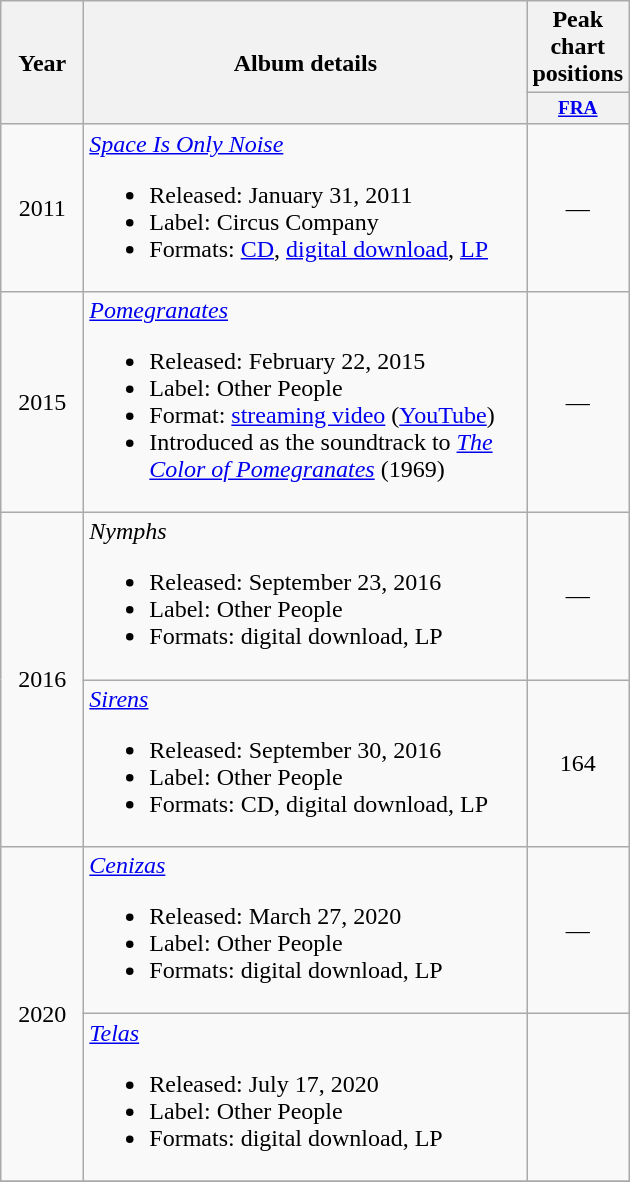<table class="wikitable plainrowheaders" style="text-align:center;">
<tr>
<th rowspan="2" scope="col" style="width:3em;">Year</th>
<th rowspan="2" scope="col" style="width:18em;">Album details</th>
<th colspan="1" scope="col" style="width:3em;">Peak chart positions</th>
</tr>
<tr>
<th scope="col" style="width:3em;font-size:80%;"><a href='#'>FRA</a><br></th>
</tr>
<tr>
<td>2011</td>
<td align="left"><em><a href='#'>Space Is Only Noise</a></em><br><ul><li>Released: January 31, 2011</li><li>Label: Circus Company</li><li>Formats: <a href='#'>CD</a>, <a href='#'>digital download</a>, <a href='#'>LP</a></li></ul></td>
<td>—</td>
</tr>
<tr>
<td>2015</td>
<td align="left"><em><a href='#'>Pomegranates</a></em><br><ul><li>Released: February 22, 2015</li><li>Label: Other People</li><li>Format: <a href='#'>streaming video</a> (<a href='#'>YouTube</a>)</li><li>Introduced as the soundtrack to <em><a href='#'>The Color of Pomegranates</a></em> (1969)</li></ul></td>
<td>—</td>
</tr>
<tr>
<td rowspan="2">2016</td>
<td align="left"><em>Nymphs</em><br><ul><li>Released: September 23, 2016</li><li>Label: Other People</li><li>Formats: digital download, LP</li></ul></td>
<td>—</td>
</tr>
<tr>
<td align="left"><em><a href='#'>Sirens</a></em><br><ul><li>Released: September 30, 2016</li><li>Label: Other People</li><li>Formats: CD, digital download, LP</li></ul></td>
<td>164</td>
</tr>
<tr>
<td rowspan="2">2020</td>
<td align="left"><em><a href='#'>Cenizas</a></em><br><ul><li>Released: March 27, 2020</li><li>Label: Other People</li><li>Formats: digital download, LP</li></ul></td>
<td>—</td>
</tr>
<tr>
<td align="left"><em><a href='#'>Telas</a></em><br><ul><li>Released: July 17, 2020</li><li>Label: Other People</li><li>Formats: digital download, LP</li></ul></td>
<td></td>
</tr>
<tr>
</tr>
</table>
